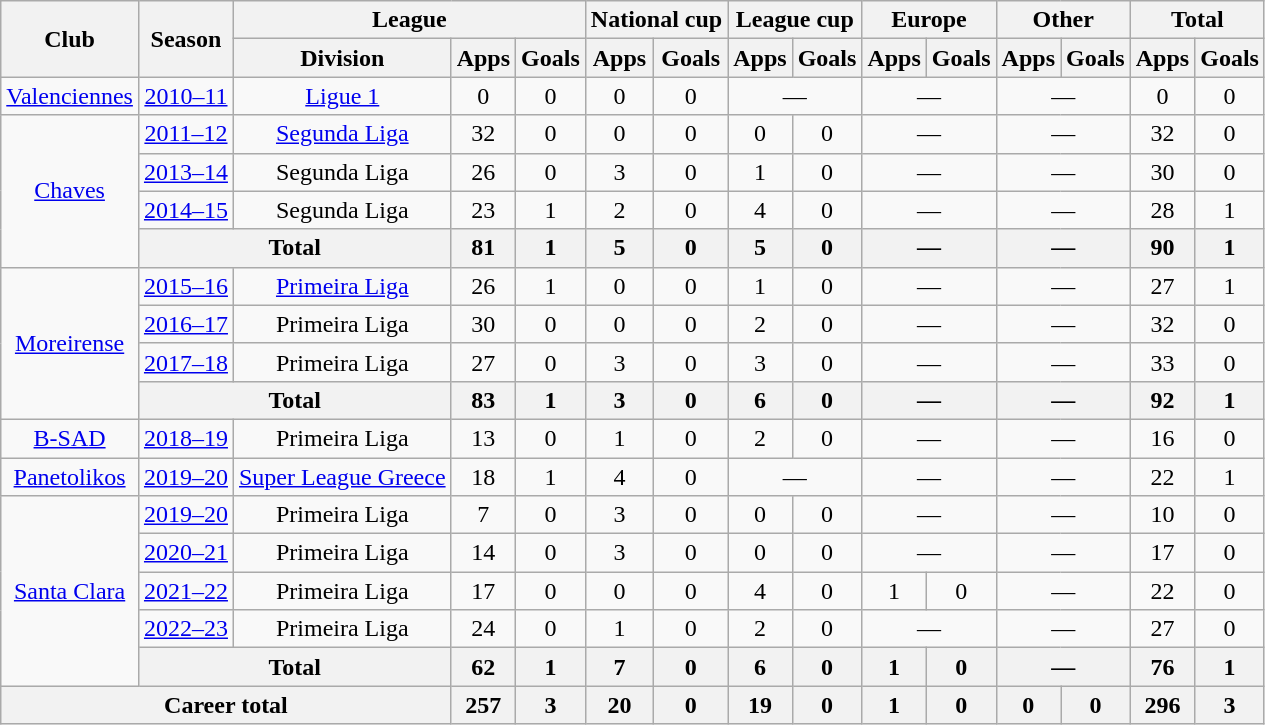<table class="wikitable" style="text-align: center;">
<tr>
<th rowspan="2">Club</th>
<th rowspan="2">Season</th>
<th colspan="3">League</th>
<th colspan="2">National cup</th>
<th colspan="2">League cup</th>
<th colspan="2">Europe</th>
<th colspan="2">Other</th>
<th colspan="2">Total</th>
</tr>
<tr>
<th>Division</th>
<th>Apps</th>
<th>Goals</th>
<th>Apps</th>
<th>Goals</th>
<th>Apps</th>
<th>Goals</th>
<th>Apps</th>
<th>Goals</th>
<th>Apps</th>
<th>Goals</th>
<th>Apps</th>
<th>Goals</th>
</tr>
<tr>
<td><a href='#'>Valenciennes</a></td>
<td><a href='#'>2010–11</a></td>
<td><a href='#'>Ligue 1</a></td>
<td>0</td>
<td>0</td>
<td>0</td>
<td>0</td>
<td colspan="2">—</td>
<td colspan="2">—</td>
<td colspan="2">—</td>
<td>0</td>
<td>0</td>
</tr>
<tr>
<td rowspan="4"><a href='#'>Chaves</a></td>
<td><a href='#'>2011–12</a></td>
<td><a href='#'>Segunda Liga</a></td>
<td>32</td>
<td>0</td>
<td>0</td>
<td>0</td>
<td>0</td>
<td>0</td>
<td colspan=2>—</td>
<td colspan=2>—</td>
<td>32</td>
<td>0</td>
</tr>
<tr>
<td><a href='#'>2013–14</a></td>
<td>Segunda Liga</td>
<td>26</td>
<td>0</td>
<td>3</td>
<td>0</td>
<td>1</td>
<td>0</td>
<td colspan=2>—</td>
<td colspan=2>—</td>
<td>30</td>
<td>0</td>
</tr>
<tr>
<td><a href='#'>2014–15</a></td>
<td>Segunda Liga</td>
<td>23</td>
<td>1</td>
<td>2</td>
<td>0</td>
<td>4</td>
<td>0</td>
<td colspan=2>—</td>
<td colspan=2>—</td>
<td>28</td>
<td>1</td>
</tr>
<tr>
<th colspan="2">Total</th>
<th>81</th>
<th>1</th>
<th>5</th>
<th>0</th>
<th>5</th>
<th>0</th>
<th colspan=2>—</th>
<th colspan=2>—</th>
<th>90</th>
<th>1</th>
</tr>
<tr>
<td rowspan="4"><a href='#'>Moreirense</a></td>
<td><a href='#'>2015–16</a></td>
<td><a href='#'>Primeira Liga</a></td>
<td>26</td>
<td>1</td>
<td>0</td>
<td>0</td>
<td>1</td>
<td>0</td>
<td colspan=2>—</td>
<td colspan=2>—</td>
<td>27</td>
<td>1</td>
</tr>
<tr>
<td><a href='#'>2016–17</a></td>
<td>Primeira Liga</td>
<td>30</td>
<td>0</td>
<td>0</td>
<td>0</td>
<td>2</td>
<td>0</td>
<td colspan=2>—</td>
<td colspan=2>—</td>
<td>32</td>
<td>0</td>
</tr>
<tr>
<td><a href='#'>2017–18</a></td>
<td>Primeira Liga</td>
<td>27</td>
<td>0</td>
<td>3</td>
<td>0</td>
<td>3</td>
<td>0</td>
<td colspan=2>—</td>
<td colspan=2>—</td>
<td>33</td>
<td>0</td>
</tr>
<tr>
<th colspan="2">Total</th>
<th>83</th>
<th>1</th>
<th>3</th>
<th>0</th>
<th>6</th>
<th>0</th>
<th colspan=2>—</th>
<th colspan=2>—</th>
<th>92</th>
<th>1</th>
</tr>
<tr>
<td><a href='#'>B-SAD</a></td>
<td><a href='#'>2018–19</a></td>
<td>Primeira Liga</td>
<td>13</td>
<td>0</td>
<td>1</td>
<td>0</td>
<td>2</td>
<td>0</td>
<td colspan=2>—</td>
<td colspan=2>—</td>
<td>16</td>
<td>0</td>
</tr>
<tr>
<td><a href='#'>Panetolikos</a></td>
<td><a href='#'>2019–20</a></td>
<td><a href='#'>Super League Greece</a></td>
<td>18</td>
<td>1</td>
<td>4</td>
<td>0</td>
<td colspan=2>—</td>
<td colspan=2>—</td>
<td colspan=2>—</td>
<td>22</td>
<td>1</td>
</tr>
<tr>
<td rowspan="5"><a href='#'>Santa Clara</a></td>
<td><a href='#'>2019–20</a></td>
<td>Primeira Liga</td>
<td>7</td>
<td>0</td>
<td>3</td>
<td>0</td>
<td>0</td>
<td>0</td>
<td colspan=2>—</td>
<td colspan=2>—</td>
<td>10</td>
<td>0</td>
</tr>
<tr>
<td><a href='#'>2020–21</a></td>
<td>Primeira Liga</td>
<td>14</td>
<td>0</td>
<td>3</td>
<td>0</td>
<td>0</td>
<td>0</td>
<td colspan=2>—</td>
<td colspan=2>—</td>
<td>17</td>
<td>0</td>
</tr>
<tr>
<td><a href='#'>2021–22</a></td>
<td>Primeira Liga</td>
<td>17</td>
<td>0</td>
<td>0</td>
<td>0</td>
<td>4</td>
<td>0</td>
<td>1</td>
<td>0</td>
<td colspan=2>—</td>
<td>22</td>
<td>0</td>
</tr>
<tr>
<td><a href='#'>2022–23</a></td>
<td>Primeira Liga</td>
<td>24</td>
<td>0</td>
<td>1</td>
<td>0</td>
<td>2</td>
<td>0</td>
<td colspan=2>—</td>
<td colspan=2>—</td>
<td>27</td>
<td>0</td>
</tr>
<tr>
<th colspan="2">Total</th>
<th>62</th>
<th>1</th>
<th>7</th>
<th>0</th>
<th>6</th>
<th>0</th>
<th>1</th>
<th>0</th>
<th colspan=2>—</th>
<th>76</th>
<th>1</th>
</tr>
<tr>
<th colspan="3">Career total</th>
<th>257</th>
<th>3</th>
<th>20</th>
<th>0</th>
<th>19</th>
<th>0</th>
<th>1</th>
<th>0</th>
<th>0</th>
<th>0</th>
<th>296</th>
<th>3</th>
</tr>
</table>
